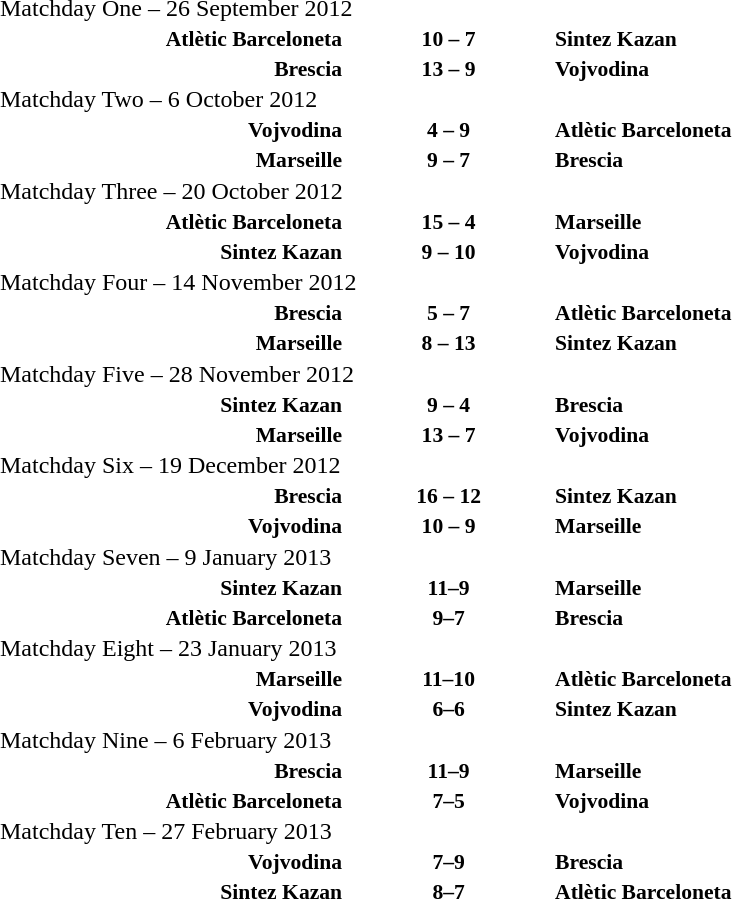<table cellspacing=1>
<tr>
<th width=20%></th>
<th width=12%></th>
<th width=20%></th>
</tr>
<tr>
<td colspan=3>Matchday One – 26 September 2012</td>
</tr>
<tr style=font-size:90%>
<td align=right><strong>Atlètic Barceloneta</strong></td>
<td align=center><strong>10 – 7</strong></td>
<td><strong>Sintez Kazan</strong></td>
</tr>
<tr style=font-size:90%>
<td align=right><strong>Brescia</strong></td>
<td align=center><strong>13 – 9</strong></td>
<td><strong>Vojvodina</strong></td>
</tr>
<tr>
<td colspan=3>Matchday Two – 6 October 2012</td>
</tr>
<tr style=font-size:90%>
<td align=right><strong>Vojvodina</strong></td>
<td align=center><strong>4 – 9</strong></td>
<td><strong>Atlètic Barceloneta</strong></td>
</tr>
<tr style=font-size:90%>
<td align=right><strong>Marseille</strong></td>
<td align=center><strong>9 – 7</strong></td>
<td><strong>Brescia</strong></td>
</tr>
<tr>
<td colspan=3>Matchday Three – 20 October 2012</td>
</tr>
<tr style=font-size:90%>
<td align=right><strong>Atlètic Barceloneta</strong></td>
<td align=center><strong>15 – 4</strong></td>
<td><strong>Marseille</strong></td>
</tr>
<tr style=font-size:90%>
<td align=right><strong>Sintez Kazan</strong></td>
<td align=center><strong>9 – 10</strong></td>
<td><strong>Vojvodina</strong></td>
</tr>
<tr>
<td colspan=3>Matchday Four – 14 November 2012</td>
</tr>
<tr style=font-size:90%>
<td align=right><strong>Brescia</strong></td>
<td align=center><strong>5 – 7</strong></td>
<td><strong>Atlètic Barceloneta</strong></td>
</tr>
<tr style=font-size:90%>
<td align=right><strong>Marseille</strong></td>
<td align=center><strong>8 – 13</strong></td>
<td><strong>Sintez Kazan</strong></td>
</tr>
<tr>
<td colspan=3>Matchday Five – 28 November 2012</td>
</tr>
<tr style=font-size:90%>
<td align=right><strong>Sintez Kazan</strong></td>
<td align=center><strong>9 – 4</strong></td>
<td><strong>Brescia</strong></td>
</tr>
<tr style=font-size:90%>
<td align=right><strong>Marseille</strong></td>
<td align=center><strong>13 – 7</strong></td>
<td><strong>Vojvodina</strong></td>
</tr>
<tr>
<td colspan=3>Matchday Six – 19 December 2012</td>
</tr>
<tr style=font-size:90%>
<td align=right><strong>Brescia</strong></td>
<td align=center><strong>16 – 12</strong></td>
<td><strong>Sintez Kazan</strong></td>
</tr>
<tr style=font-size:90%>
<td align=right><strong>Vojvodina</strong></td>
<td align=center><strong>10 – 9</strong></td>
<td><strong>Marseille</strong></td>
</tr>
<tr>
<td colspan=3>Matchday Seven – 9 January 2013</td>
</tr>
<tr style=font-size:90%>
<td align=right><strong>Sintez Kazan</strong></td>
<td align=center><strong>11–9</strong></td>
<td><strong>Marseille</strong></td>
</tr>
<tr style=font-size:90%>
<td align=right><strong>Atlètic Barceloneta</strong></td>
<td align=center><strong>9–7</strong></td>
<td><strong>Brescia</strong></td>
</tr>
<tr>
<td colspan=3>Matchday Eight – 23 January 2013</td>
</tr>
<tr style=font-size:90%>
<td align=right><strong>Marseille</strong></td>
<td align=center><strong>11–10</strong></td>
<td><strong>Atlètic Barceloneta</strong></td>
</tr>
<tr style=font-size:90%>
<td align=right><strong>Vojvodina</strong></td>
<td align=center><strong>6–6</strong></td>
<td><strong>Sintez Kazan</strong></td>
</tr>
<tr>
<td colspan=3>Matchday Nine – 6 February 2013</td>
</tr>
<tr style=font-size:90%>
<td align=right><strong>Brescia</strong></td>
<td align=center><strong>11–9</strong></td>
<td><strong>Marseille</strong></td>
</tr>
<tr style=font-size:90%>
<td align=right><strong>Atlètic Barceloneta</strong></td>
<td align=center><strong>7–5</strong></td>
<td><strong>Vojvodina</strong></td>
</tr>
<tr>
<td colspan=3>Matchday Ten – 27 February 2013</td>
</tr>
<tr style=font-size:90%>
<td align=right><strong>Vojvodina</strong></td>
<td align=center><strong>7–9</strong></td>
<td><strong>Brescia</strong></td>
</tr>
<tr style=font-size:90%>
<td align=right><strong>Sintez Kazan</strong></td>
<td align=center><strong>8–7</strong></td>
<td><strong>Atlètic Barceloneta</strong></td>
</tr>
<tr>
</tr>
</table>
